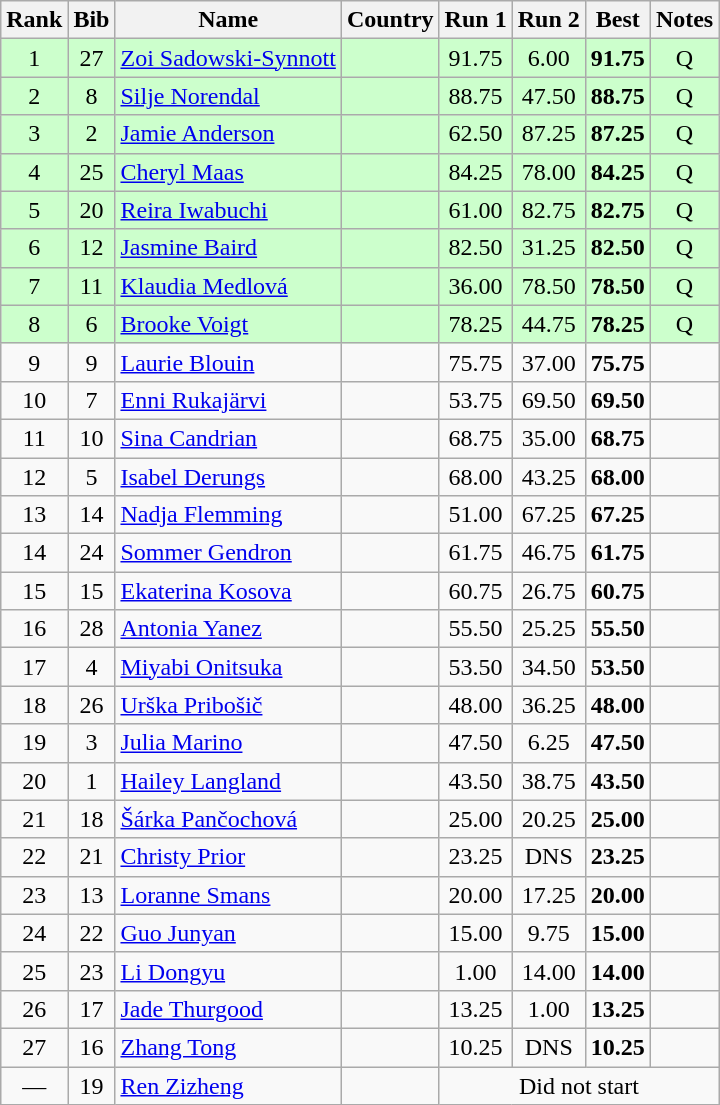<table class="wikitable sortable" style="text-align:center">
<tr>
<th>Rank</th>
<th>Bib</th>
<th>Name</th>
<th>Country</th>
<th>Run 1</th>
<th>Run 2</th>
<th>Best</th>
<th>Notes</th>
</tr>
<tr bgcolor=ccffcc>
<td>1</td>
<td>27</td>
<td align=left><a href='#'>Zoi Sadowski-Synnott</a></td>
<td align=left></td>
<td>91.75</td>
<td>6.00</td>
<td><strong>91.75</strong></td>
<td>Q</td>
</tr>
<tr bgcolor=ccffcc>
<td>2</td>
<td>8</td>
<td align=left><a href='#'>Silje Norendal</a></td>
<td align=left></td>
<td>88.75</td>
<td>47.50</td>
<td><strong>88.75</strong></td>
<td>Q</td>
</tr>
<tr bgcolor=ccffcc>
<td>3</td>
<td>2</td>
<td align=left><a href='#'>Jamie Anderson</a></td>
<td align=left></td>
<td>62.50</td>
<td>87.25</td>
<td><strong>87.25</strong></td>
<td>Q</td>
</tr>
<tr bgcolor=ccffcc>
<td>4</td>
<td>25</td>
<td align=left><a href='#'>Cheryl Maas</a></td>
<td align=left></td>
<td>84.25</td>
<td>78.00</td>
<td><strong>84.25</strong></td>
<td>Q</td>
</tr>
<tr bgcolor=ccffcc>
<td>5</td>
<td>20</td>
<td align=left><a href='#'>Reira Iwabuchi</a></td>
<td align=left></td>
<td>61.00</td>
<td>82.75</td>
<td><strong>82.75</strong></td>
<td>Q</td>
</tr>
<tr bgcolor=ccffcc>
<td>6</td>
<td>12</td>
<td align=left><a href='#'>Jasmine Baird</a></td>
<td align=left></td>
<td>82.50</td>
<td>31.25</td>
<td><strong>82.50</strong></td>
<td>Q</td>
</tr>
<tr bgcolor=ccffcc>
<td>7</td>
<td>11</td>
<td align=left><a href='#'>Klaudia Medlová</a></td>
<td align=left></td>
<td>36.00</td>
<td>78.50</td>
<td><strong>78.50</strong></td>
<td>Q</td>
</tr>
<tr bgcolor=ccffcc>
<td>8</td>
<td>6</td>
<td align=left><a href='#'>Brooke Voigt</a></td>
<td align=left></td>
<td>78.25</td>
<td>44.75</td>
<td><strong>78.25</strong></td>
<td>Q</td>
</tr>
<tr>
<td>9</td>
<td>9</td>
<td align=left><a href='#'>Laurie Blouin</a></td>
<td align=left></td>
<td>75.75</td>
<td>37.00</td>
<td><strong>75.75</strong></td>
<td></td>
</tr>
<tr>
<td>10</td>
<td>7</td>
<td align=left><a href='#'>Enni Rukajärvi</a></td>
<td align=left></td>
<td>53.75</td>
<td>69.50</td>
<td><strong>69.50</strong></td>
<td></td>
</tr>
<tr>
<td>11</td>
<td>10</td>
<td align=left><a href='#'>Sina Candrian</a></td>
<td align=left></td>
<td>68.75</td>
<td>35.00</td>
<td><strong>68.75</strong></td>
<td></td>
</tr>
<tr>
<td>12</td>
<td>5</td>
<td align=left><a href='#'>Isabel Derungs</a></td>
<td align=left></td>
<td>68.00</td>
<td>43.25</td>
<td><strong>68.00</strong></td>
<td></td>
</tr>
<tr>
<td>13</td>
<td>14</td>
<td align=left><a href='#'>Nadja Flemming</a></td>
<td align=left></td>
<td>51.00</td>
<td>67.25</td>
<td><strong>67.25</strong></td>
<td></td>
</tr>
<tr>
<td>14</td>
<td>24</td>
<td align=left><a href='#'>Sommer Gendron</a></td>
<td align=left></td>
<td>61.75</td>
<td>46.75</td>
<td><strong>61.75</strong></td>
<td></td>
</tr>
<tr>
<td>15</td>
<td>15</td>
<td align=left><a href='#'>Ekaterina Kosova</a></td>
<td align=left></td>
<td>60.75</td>
<td>26.75</td>
<td><strong>60.75</strong></td>
<td></td>
</tr>
<tr>
<td>16</td>
<td>28</td>
<td align=left><a href='#'>Antonia Yanez</a></td>
<td align=left></td>
<td>55.50</td>
<td>25.25</td>
<td><strong>55.50</strong></td>
<td></td>
</tr>
<tr>
<td>17</td>
<td>4</td>
<td align=left><a href='#'>Miyabi Onitsuka</a></td>
<td align=left></td>
<td>53.50</td>
<td>34.50</td>
<td><strong>53.50</strong></td>
<td></td>
</tr>
<tr>
<td>18</td>
<td>26</td>
<td align=left><a href='#'>Urška Pribošič</a></td>
<td align=left></td>
<td>48.00</td>
<td>36.25</td>
<td><strong>48.00</strong></td>
<td></td>
</tr>
<tr>
<td>19</td>
<td>3</td>
<td align=left><a href='#'>Julia Marino</a></td>
<td align=left></td>
<td>47.50</td>
<td>6.25</td>
<td><strong>47.50</strong></td>
<td></td>
</tr>
<tr>
<td>20</td>
<td>1</td>
<td align=left><a href='#'>Hailey Langland</a></td>
<td align=left></td>
<td>43.50</td>
<td>38.75</td>
<td><strong>43.50</strong></td>
<td></td>
</tr>
<tr>
<td>21</td>
<td>18</td>
<td align=left><a href='#'>Šárka Pančochová</a></td>
<td align=left></td>
<td>25.00</td>
<td>20.25</td>
<td><strong>25.00</strong></td>
<td></td>
</tr>
<tr>
<td>22</td>
<td>21</td>
<td align=left><a href='#'>Christy Prior</a></td>
<td align=left></td>
<td>23.25</td>
<td>DNS</td>
<td><strong>23.25</strong></td>
<td></td>
</tr>
<tr>
<td>23</td>
<td>13</td>
<td align=left><a href='#'>Loranne Smans</a></td>
<td align=left></td>
<td>20.00</td>
<td>17.25</td>
<td><strong>20.00</strong></td>
<td></td>
</tr>
<tr>
<td>24</td>
<td>22</td>
<td align=left><a href='#'>Guo Junyan</a></td>
<td align=left></td>
<td>15.00</td>
<td>9.75</td>
<td><strong>15.00</strong></td>
<td></td>
</tr>
<tr>
<td>25</td>
<td>23</td>
<td align=left><a href='#'>Li Dongyu</a></td>
<td align=left></td>
<td>1.00</td>
<td>14.00</td>
<td><strong>14.00</strong></td>
<td></td>
</tr>
<tr>
<td>26</td>
<td>17</td>
<td align=left><a href='#'>Jade Thurgood</a></td>
<td align=left></td>
<td>13.25</td>
<td>1.00</td>
<td><strong>13.25</strong></td>
<td></td>
</tr>
<tr>
<td>27</td>
<td>16</td>
<td align=left><a href='#'>Zhang Tong</a></td>
<td align=left></td>
<td>10.25</td>
<td>DNS</td>
<td><strong>10.25</strong></td>
<td></td>
</tr>
<tr>
<td>—</td>
<td>19</td>
<td align=left><a href='#'>Ren Zizheng</a></td>
<td align=left></td>
<td colspan=4>Did not start</td>
</tr>
</table>
